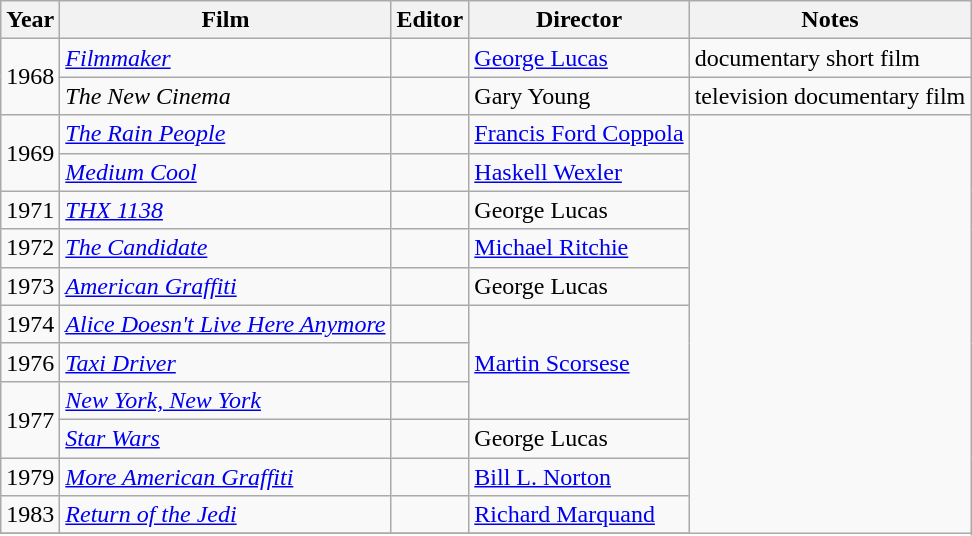<table class="wikitable unsortable">
<tr>
<th>Year</th>
<th>Film</th>
<th>Editor</th>
<th>Director</th>
<th>Notes</th>
</tr>
<tr>
<td rowspan="2">1968</td>
<td><em><a href='#'>Filmmaker</a></em></td>
<td></td>
<td><a href='#'>George Lucas</a></td>
<td>documentary short film</td>
</tr>
<tr>
<td><em>The New Cinema</em></td>
<td></td>
<td>Gary Young</td>
<td>television documentary film</td>
</tr>
<tr>
<td rowspan="2">1969</td>
<td><em><a href='#'>The Rain People</a></em></td>
<td></td>
<td><a href='#'>Francis Ford Coppola</a></td>
<td rowspan="13"></td>
</tr>
<tr>
<td><em><a href='#'>Medium Cool</a></em></td>
<td></td>
<td><a href='#'>Haskell Wexler</a></td>
</tr>
<tr>
<td>1971</td>
<td><em><a href='#'>THX 1138</a></em></td>
<td></td>
<td>George Lucas</td>
</tr>
<tr>
<td>1972</td>
<td><em><a href='#'>The Candidate</a></em></td>
<td></td>
<td><a href='#'>Michael Ritchie</a></td>
</tr>
<tr>
<td>1973</td>
<td><em><a href='#'>American Graffiti</a></em></td>
<td></td>
<td>George Lucas</td>
</tr>
<tr>
<td>1974</td>
<td><em><a href='#'>Alice Doesn't Live Here Anymore</a></em></td>
<td></td>
<td rowspan="3"><a href='#'>Martin Scorsese</a></td>
</tr>
<tr>
<td>1976</td>
<td><em><a href='#'>Taxi Driver</a></em></td>
<td></td>
</tr>
<tr>
<td rowspan="2">1977</td>
<td><em><a href='#'>New York, New York</a></em></td>
<td></td>
</tr>
<tr>
<td><em><a href='#'>Star Wars</a></em></td>
<td></td>
<td>George Lucas</td>
</tr>
<tr>
<td>1979</td>
<td><em><a href='#'>More American Graffiti</a></em></td>
<td></td>
<td><a href='#'>Bill L. Norton</a></td>
</tr>
<tr>
<td>1983</td>
<td><em><a href='#'>Return of the Jedi</a></em></td>
<td></td>
<td><a href='#'>Richard Marquand</a></td>
</tr>
<tr>
</tr>
</table>
